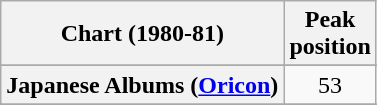<table class="wikitable sortable plainrowheaders">
<tr>
<th>Chart (1980-81)</th>
<th>Peak<br>position</th>
</tr>
<tr>
</tr>
<tr>
<th scope="row">Japanese Albums (<a href='#'>Oricon</a>)</th>
<td align="center">53</td>
</tr>
<tr>
</tr>
<tr>
</tr>
</table>
